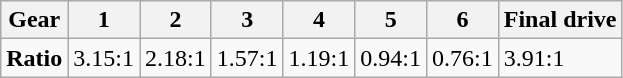<table class=wikitable>
<tr>
<th>Gear</th>
<th>1</th>
<th>2</th>
<th>3</th>
<th>4</th>
<th>5</th>
<th>6</th>
<th>Final drive</th>
</tr>
<tr>
<td><strong>Ratio</strong></td>
<td>3.15:1</td>
<td>2.18:1</td>
<td>1.57:1</td>
<td>1.19:1</td>
<td>0.94:1</td>
<td>0.76:1</td>
<td>3.91:1</td>
</tr>
</table>
